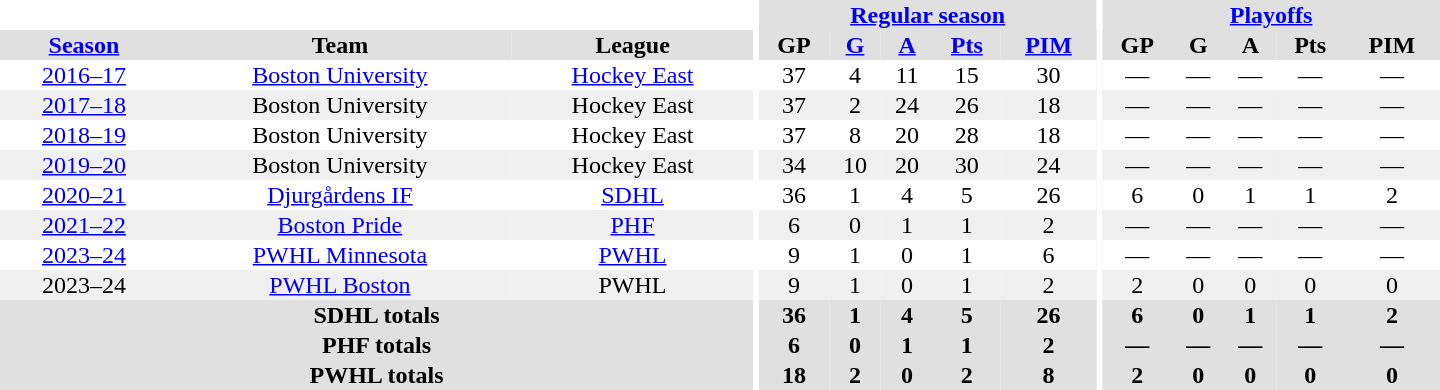<table border="0" cellpadding="1" cellspacing="0" style="text-align:center; width:60em">
<tr bgcolor="#e0e0e0">
<th colspan="3" bgcolor="#ffffff"></th>
<th rowspan="97" bgcolor="#ffffff"></th>
<th colspan="5"><a href='#'>Regular season</a></th>
<th rowspan="97" bgcolor="#ffffff"></th>
<th colspan="5"><a href='#'>Playoffs</a></th>
</tr>
<tr bgcolor="#e0e0e0">
<th><a href='#'>Season</a></th>
<th>Team</th>
<th>League</th>
<th>GP</th>
<th><a href='#'>G</a></th>
<th><a href='#'>A</a></th>
<th><a href='#'>Pts</a></th>
<th><a href='#'>PIM</a></th>
<th>GP</th>
<th>G</th>
<th>A</th>
<th>Pts</th>
<th>PIM</th>
</tr>
<tr>
<td><a href='#'>2016–17</a></td>
<td><a href='#'>Boston University</a></td>
<td><a href='#'>Hockey East</a></td>
<td>37</td>
<td>4</td>
<td>11</td>
<td>15</td>
<td>30</td>
<td>—</td>
<td>—</td>
<td>—</td>
<td>—</td>
<td>—</td>
</tr>
<tr bgcolor="#f0f0f0">
<td><a href='#'>2017–18</a></td>
<td>Boston University</td>
<td>Hockey East</td>
<td>37</td>
<td>2</td>
<td>24</td>
<td>26</td>
<td>18</td>
<td>—</td>
<td>—</td>
<td>—</td>
<td>—</td>
<td>—</td>
</tr>
<tr>
<td><a href='#'>2018–19</a></td>
<td>Boston University</td>
<td>Hockey East</td>
<td>37</td>
<td>8</td>
<td>20</td>
<td>28</td>
<td>18</td>
<td>—</td>
<td>—</td>
<td>—</td>
<td>—</td>
<td>—</td>
</tr>
<tr bgcolor="#f0f0f0">
<td><a href='#'>2019–20</a></td>
<td>Boston University</td>
<td>Hockey East</td>
<td>34</td>
<td>10</td>
<td>20</td>
<td>30</td>
<td>24</td>
<td>—</td>
<td>—</td>
<td>—</td>
<td>—</td>
<td>—</td>
</tr>
<tr>
<td><a href='#'>2020–21</a></td>
<td><a href='#'>Djurgårdens IF</a></td>
<td><a href='#'>SDHL</a></td>
<td>36</td>
<td>1</td>
<td>4</td>
<td>5</td>
<td>26</td>
<td>6</td>
<td>0</td>
<td>1</td>
<td>1</td>
<td>2</td>
</tr>
<tr bgcolor="#f0f0f0">
<td><a href='#'>2021–22</a></td>
<td><a href='#'>Boston Pride</a></td>
<td><a href='#'>PHF</a></td>
<td>6</td>
<td>0</td>
<td>1</td>
<td>1</td>
<td>2</td>
<td>—</td>
<td>—</td>
<td>—</td>
<td>—</td>
<td>—</td>
</tr>
<tr>
<td><a href='#'>2023–24</a></td>
<td><a href='#'>PWHL Minnesota</a></td>
<td><a href='#'>PWHL</a></td>
<td>9</td>
<td>1</td>
<td>0</td>
<td>1</td>
<td>6</td>
<td>—</td>
<td>—</td>
<td>—</td>
<td>—</td>
<td>—</td>
</tr>
<tr bgcolor="#f0f0f0">
<td>2023–24</td>
<td><a href='#'>PWHL Boston</a></td>
<td>PWHL</td>
<td>9</td>
<td>1</td>
<td>0</td>
<td>1</td>
<td>2</td>
<td>2</td>
<td>0</td>
<td>0</td>
<td>0</td>
<td>0</td>
</tr>
<tr bgcolor="#e0e0e0">
<th colspan="3">SDHL totals</th>
<th>36</th>
<th>1</th>
<th>4</th>
<th>5</th>
<th>26</th>
<th>6</th>
<th>0</th>
<th>1</th>
<th>1</th>
<th>2</th>
</tr>
<tr bgcolor="#e0e0e0">
<th colspan="3">PHF totals</th>
<th>6</th>
<th>0</th>
<th>1</th>
<th>1</th>
<th>2</th>
<th>—</th>
<th>—</th>
<th>—</th>
<th>—</th>
<th>—</th>
</tr>
<tr bgcolor="#e0e0e0">
<th colspan="3">PWHL totals</th>
<th>18</th>
<th>2</th>
<th>0</th>
<th>2</th>
<th>8</th>
<th>2</th>
<th>0</th>
<th>0</th>
<th>0</th>
<th>0</th>
</tr>
</table>
